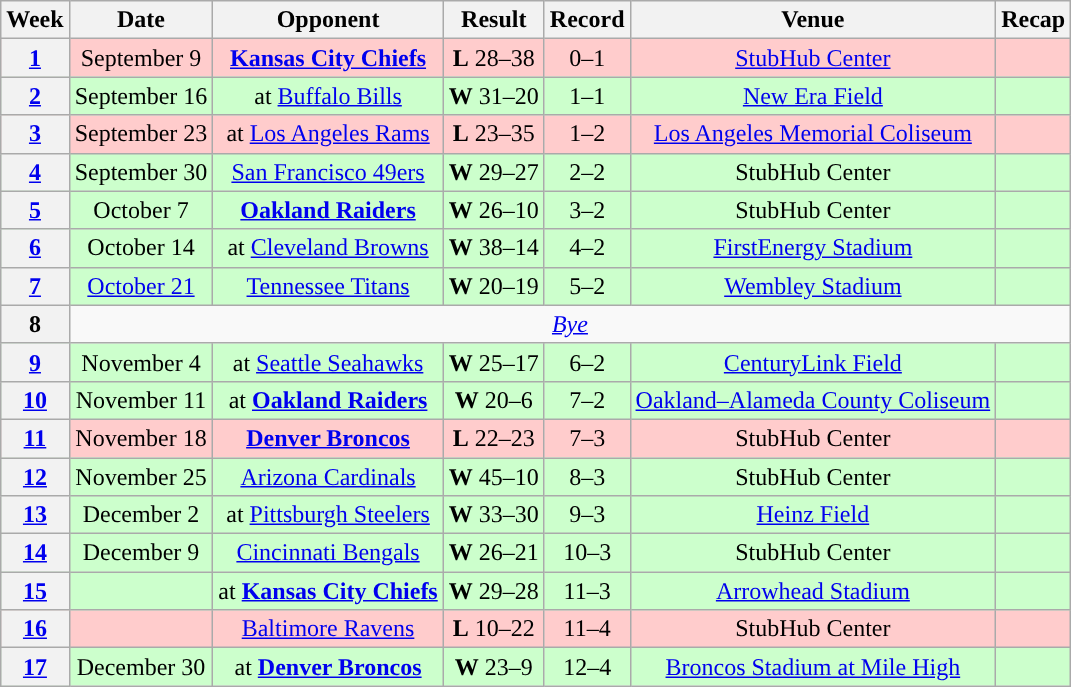<table class="wikitable" style="text-align:center">
<tr>
<th>Week</th>
<th>Date</th>
<th>Opponent</th>
<th>Result</th>
<th>Record</th>
<th>Venue</th>
<th>Recap</th>
</tr>
<tr style="background:#fcc">
<th><a href='#'>1</a></th>
<td>September 9</td>
<td><strong><a href='#'>Kansas City Chiefs</a></strong></td>
<td><strong>L</strong> 28–38</td>
<td>0–1</td>
<td><a href='#'>StubHub Center</a></td>
<td></td>
</tr>
<tr style="background:#cfc">
<th><a href='#'>2</a></th>
<td>September 16</td>
<td>at <a href='#'>Buffalo Bills</a></td>
<td><strong>W</strong> 31–20</td>
<td>1–1</td>
<td><a href='#'>New Era Field</a></td>
<td></td>
</tr>
<tr style="background:#fcc">
<th><a href='#'>3</a></th>
<td>September 23</td>
<td>at <a href='#'>Los Angeles Rams</a></td>
<td><strong>L</strong> 23–35</td>
<td>1–2</td>
<td><a href='#'>Los Angeles Memorial Coliseum</a></td>
<td></td>
</tr>
<tr style="background:#cfc">
<th><a href='#'>4</a></th>
<td>September 30</td>
<td><a href='#'>San Francisco 49ers</a></td>
<td><strong>W</strong> 29–27</td>
<td>2–2</td>
<td>StubHub Center</td>
<td></td>
</tr>
<tr style="background:#cfc">
<th><a href='#'>5</a></th>
<td>October 7</td>
<td><strong><a href='#'>Oakland Raiders</a></strong></td>
<td><strong>W</strong> 26–10</td>
<td>3–2</td>
<td>StubHub Center</td>
<td></td>
</tr>
<tr style="background:#cfc">
<th><a href='#'>6</a></th>
<td>October 14</td>
<td>at <a href='#'>Cleveland Browns</a></td>
<td><strong>W</strong> 38–14</td>
<td>4–2</td>
<td><a href='#'>FirstEnergy Stadium</a></td>
<td></td>
</tr>
<tr style="background:#cfc">
<th><a href='#'>7</a></th>
<td><a href='#'>October 21</a></td>
<td><a href='#'>Tennessee Titans</a></td>
<td><strong>W</strong> 20–19</td>
<td>5–2</td>
<td> <a href='#'>Wembley Stadium</a> </td>
<td></td>
</tr>
<tr>
<th>8</th>
<td colspan="6"><em><a href='#'>Bye</a></em></td>
</tr>
<tr style="background:#cfc">
<th><a href='#'>9</a></th>
<td>November 4</td>
<td>at <a href='#'>Seattle Seahawks</a></td>
<td><strong>W</strong> 25–17</td>
<td>6–2</td>
<td><a href='#'>CenturyLink Field</a></td>
<td></td>
</tr>
<tr style="background:#cfc">
<th><a href='#'>10</a></th>
<td>November 11</td>
<td>at <strong><a href='#'>Oakland Raiders</a></strong></td>
<td><strong>W</strong> 20–6</td>
<td>7–2</td>
<td><a href='#'>Oakland–Alameda County Coliseum</a></td>
<td></td>
</tr>
<tr style="background:#fcc">
<th><a href='#'>11</a></th>
<td>November 18</td>
<td><strong><a href='#'>Denver Broncos</a></strong></td>
<td><strong>L</strong> 22–23</td>
<td>7–3</td>
<td>StubHub Center</td>
<td></td>
</tr>
<tr style="background:#cfc">
<th><a href='#'>12</a></th>
<td>November 25</td>
<td><a href='#'>Arizona Cardinals</a></td>
<td><strong>W</strong> 45–10</td>
<td>8–3</td>
<td>StubHub Center</td>
<td></td>
</tr>
<tr style="background:#cfc">
<th><a href='#'>13</a></th>
<td>December 2</td>
<td>at <a href='#'>Pittsburgh Steelers</a></td>
<td><strong>W</strong> 33–30</td>
<td>9–3</td>
<td><a href='#'>Heinz Field</a></td>
<td></td>
</tr>
<tr style="background:#cfc">
<th><a href='#'>14</a></th>
<td>December 9</td>
<td><a href='#'>Cincinnati Bengals</a></td>
<td><strong>W</strong> 26–21</td>
<td>10–3</td>
<td>StubHub Center</td>
<td></td>
</tr>
<tr style="background:#cfc">
<th><a href='#'>15</a></th>
<td></td>
<td>at <strong><a href='#'>Kansas City Chiefs</a></strong></td>
<td><strong>W</strong> 29–28</td>
<td>11–3</td>
<td><a href='#'>Arrowhead Stadium</a></td>
<td></td>
</tr>
<tr style="background:#fcc">
<th><a href='#'>16</a></th>
<td></td>
<td><a href='#'>Baltimore Ravens</a></td>
<td><strong>L</strong> 10–22</td>
<td>11–4</td>
<td>StubHub Center</td>
<td></td>
</tr>
<tr style="background:#cfc">
<th><a href='#'>17</a></th>
<td>December 30</td>
<td>at <strong><a href='#'>Denver Broncos</a></strong></td>
<td><strong>W</strong> 23–9</td>
<td>12–4</td>
<td><a href='#'>Broncos Stadium at Mile High</a></td>
<td></td>
</tr>
</table>
